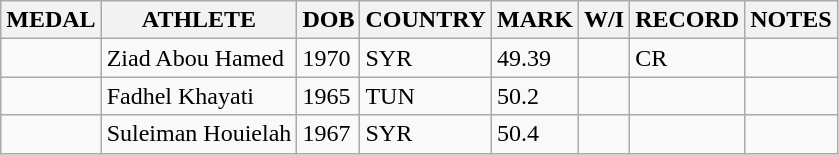<table class="wikitable">
<tr>
<th>MEDAL</th>
<th>ATHLETE</th>
<th>DOB</th>
<th>COUNTRY</th>
<th>MARK</th>
<th>W/I</th>
<th>RECORD</th>
<th>NOTES</th>
</tr>
<tr>
<td></td>
<td>Ziad Abou Hamed</td>
<td>1970</td>
<td>SYR</td>
<td>49.39</td>
<td></td>
<td>CR</td>
<td></td>
</tr>
<tr>
<td></td>
<td>Fadhel Khayati</td>
<td>1965</td>
<td>TUN</td>
<td>50.2</td>
<td></td>
<td></td>
<td></td>
</tr>
<tr>
<td></td>
<td>Suleiman Houielah</td>
<td>1967</td>
<td>SYR</td>
<td>50.4</td>
<td></td>
<td></td>
<td></td>
</tr>
</table>
